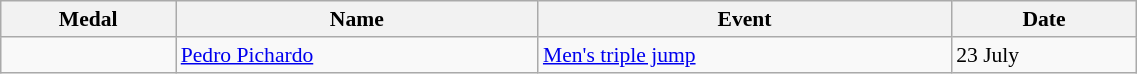<table class="wikitable" style="font-size:90%" width=60%>
<tr>
<th>Medal</th>
<th>Name</th>
<th>Event</th>
<th>Date</th>
</tr>
<tr>
<td></td>
<td><a href='#'>Pedro Pichardo</a></td>
<td><a href='#'>Men's triple jump</a></td>
<td>23 July</td>
</tr>
</table>
